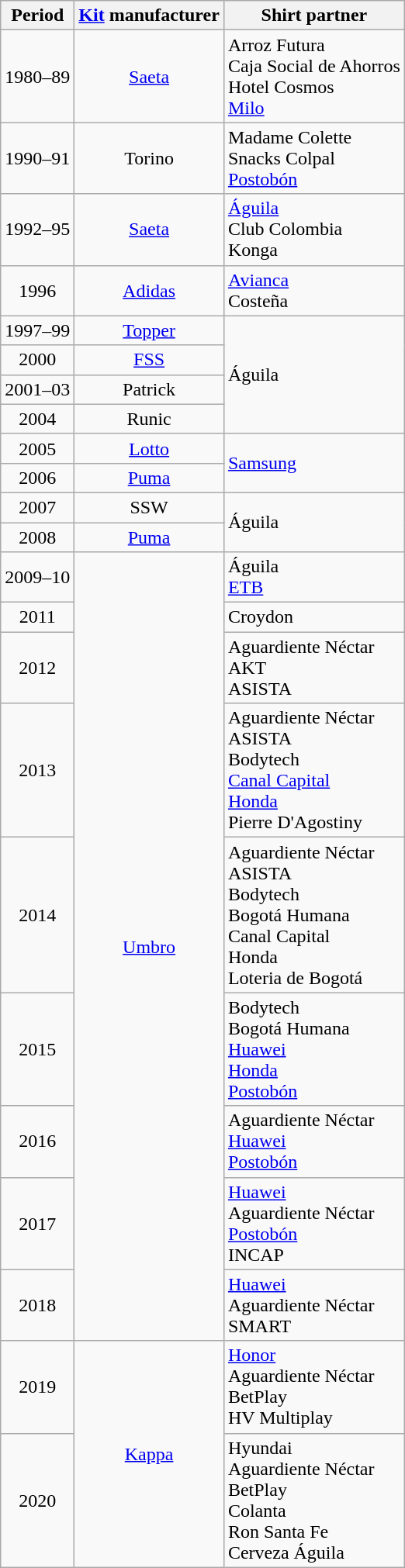<table class="wikitable" style="text-align: center">
<tr>
<th>Period</th>
<th><a href='#'>Kit</a> manufacturer</th>
<th>Shirt partner</th>
</tr>
<tr>
<td>1980–89</td>
<td> <a href='#'>Saeta</a></td>
<td style="text-align: left"> Arroz Futura<br> Caja Social de Ahorros<br> Hotel Cosmos<br> <a href='#'>Milo</a></td>
</tr>
<tr>
<td>1990–91</td>
<td> Torino</td>
<td style="text-align: left"> Madame Colette<br> Snacks Colpal<br> <a href='#'>Postobón</a></td>
</tr>
<tr>
<td>1992–95</td>
<td> <a href='#'>Saeta</a></td>
<td style="text-align: left"> <a href='#'>Águila</a><br> Club Colombia<br> Konga</td>
</tr>
<tr>
<td>1996</td>
<td> <a href='#'>Adidas</a></td>
<td style="text-align: left"> <a href='#'>Avianca</a><br> Costeña</td>
</tr>
<tr>
<td>1997–99</td>
<td> <a href='#'>Topper</a></td>
<td rowspan=4 style="text-align: left"> Águila</td>
</tr>
<tr>
<td>2000</td>
<td> <a href='#'>FSS</a></td>
</tr>
<tr>
<td>2001–03</td>
<td> Patrick</td>
</tr>
<tr>
<td>2004</td>
<td> Runic</td>
</tr>
<tr>
<td>2005</td>
<td> <a href='#'>Lotto</a></td>
<td rowspan=2 style="text-align: left"> <a href='#'>Samsung</a></td>
</tr>
<tr>
<td>2006</td>
<td> <a href='#'>Puma</a></td>
</tr>
<tr>
<td>2007</td>
<td> SSW</td>
<td rowspan=2 style="text-align: left"> Águila</td>
</tr>
<tr>
<td>2008</td>
<td> <a href='#'>Puma</a></td>
</tr>
<tr>
<td>2009–10</td>
<td rowspan="9"> <a href='#'>Umbro</a></td>
<td style="text-align: left"> Águila<br> <a href='#'>ETB</a></td>
</tr>
<tr>
<td>2011</td>
<td style="text-align: left"> Croydon</td>
</tr>
<tr>
<td>2012</td>
<td style="text-align: left"> Aguardiente Néctar<br> AKT<br> ASISTA</td>
</tr>
<tr>
<td>2013</td>
<td style="text-align: left"> Aguardiente Néctar<br> ASISTA<br> Bodytech<br> <a href='#'>Canal Capital</a><br> <a href='#'>Honda</a><br> Pierre D'Agostiny</td>
</tr>
<tr>
<td>2014</td>
<td style="text-align: left"> Aguardiente Néctar<br> ASISTA<br> Bodytech<br> Bogotá Humana<br> Canal Capital<br> Honda<br> Loteria de Bogotá</td>
</tr>
<tr>
<td>2015</td>
<td style="text-align: left"> Bodytech<br> Bogotá Humana<br> <a href='#'>Huawei</a><br> <a href='#'>Honda</a><br> <a href='#'>Postobón</a></td>
</tr>
<tr>
<td>2016</td>
<td style="text-align: left"> Aguardiente Néctar<br> <a href='#'>Huawei</a><br> <a href='#'>Postobón</a></td>
</tr>
<tr>
<td>2017</td>
<td style="text-align: left"> <a href='#'>Huawei</a><br> Aguardiente Néctar<br> <a href='#'>Postobón</a><br> INCAP</td>
</tr>
<tr>
<td>2018</td>
<td style="text-align: left"> <a href='#'>Huawei</a><br> Aguardiente Néctar<br> SMART</td>
</tr>
<tr>
<td>2019</td>
<td rowspan="2"> <a href='#'>Kappa</a></td>
<td style="text-align: left"> <a href='#'>Honor</a><br> Aguardiente Néctar<br> BetPlay<br> HV Multiplay</td>
</tr>
<tr>
<td>2020</td>
<td style="text-align: left"> Hyundai<br> Aguardiente Néctar<br> BetPlay<br> Colanta<br> Ron Santa Fe<br> Cerveza Águila</td>
</tr>
</table>
